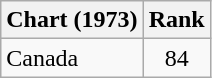<table class="wikitable">
<tr>
<th>Chart (1973)</th>
<th>Rank</th>
</tr>
<tr>
<td>Canada</td>
<td style="text-align:center;">84</td>
</tr>
</table>
